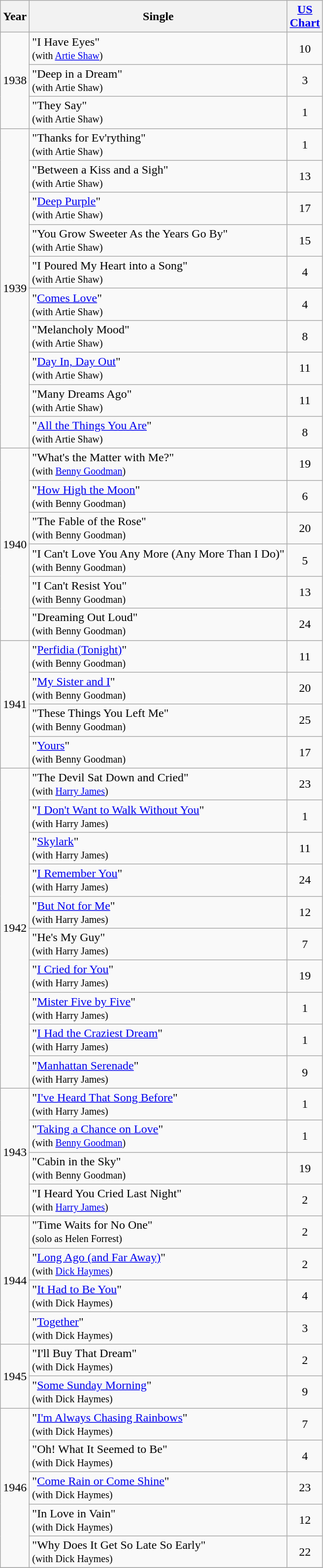<table class="wikitable">
<tr>
<th>Year</th>
<th>Single</th>
<th><a href='#'>US<br>Chart</a></th>
</tr>
<tr>
<td rowspan="3">1938</td>
<td>"I Have Eyes" <br><small>(with <a href='#'>Artie Shaw</a>)</small></td>
<td align="center">10</td>
</tr>
<tr>
<td>"Deep in a Dream" <br><small>(with Artie Shaw)</small></td>
<td align="center">3</td>
</tr>
<tr>
<td>"They Say" <br><small>(with Artie Shaw)</small></td>
<td align="center">1</td>
</tr>
<tr>
<td rowspan="10">1939</td>
<td>"Thanks for Ev'rything" <br><small>(with Artie Shaw)</small></td>
<td align="center">1</td>
</tr>
<tr>
<td>"Between a Kiss and a Sigh" <br><small>(with Artie Shaw)</small></td>
<td align="center">13</td>
</tr>
<tr>
<td>"<a href='#'>Deep Purple</a>" <br><small>(with Artie Shaw)</small></td>
<td align="center">17</td>
</tr>
<tr>
<td>"You Grow Sweeter As the Years Go By" <br><small>(with Artie Shaw)</small></td>
<td align="center">15</td>
</tr>
<tr>
<td>"I Poured My Heart into a Song" <br><small>(with Artie Shaw)</small></td>
<td align="center">4</td>
</tr>
<tr>
<td>"<a href='#'>Comes Love</a>" <br><small>(with Artie Shaw)</small></td>
<td align="center">4</td>
</tr>
<tr>
<td>"Melancholy Mood" <br><small>(with Artie Shaw)</small></td>
<td align="center">8</td>
</tr>
<tr>
<td>"<a href='#'>Day In, Day Out</a>" <br><small>(with Artie Shaw)</small></td>
<td align="center">11</td>
</tr>
<tr>
<td>"Many Dreams Ago" <br><small>(with Artie Shaw)</small></td>
<td align="center">11</td>
</tr>
<tr>
<td>"<a href='#'>All the Things You Are</a>" <br><small>(with Artie Shaw)</small></td>
<td align="center">8</td>
</tr>
<tr>
<td rowspan="6">1940</td>
<td>"What's the Matter with Me?" <br><small>(with <a href='#'>Benny Goodman</a>)</small></td>
<td align="center">19</td>
</tr>
<tr>
<td>"<a href='#'>How High the Moon</a>" <br><small>(with Benny Goodman)</small></td>
<td align="center">6</td>
</tr>
<tr>
<td>"The Fable of the Rose" <br><small>(with Benny Goodman)</small></td>
<td align="center">20</td>
</tr>
<tr>
<td>"I Can't Love You Any More (Any More Than I Do)" <br><small>(with Benny Goodman)</small></td>
<td align="center">5</td>
</tr>
<tr>
<td>"I Can't Resist You" <br><small>(with Benny Goodman)</small></td>
<td align="center">13</td>
</tr>
<tr>
<td>"Dreaming Out Loud" <br><small>(with Benny Goodman)</small></td>
<td align="center">24</td>
</tr>
<tr>
<td rowspan="4">1941</td>
<td>"<a href='#'>Perfidia (Tonight)</a>" <br><small>(with Benny Goodman)</small></td>
<td align="center">11</td>
</tr>
<tr>
<td>"<a href='#'>My Sister and I</a>" <br><small>(with Benny Goodman)</small></td>
<td align="center">20</td>
</tr>
<tr>
<td>"These Things You Left Me" <br><small>(with Benny Goodman)</small></td>
<td align="center">25</td>
</tr>
<tr>
<td>"<a href='#'>Yours</a>" <br><small>(with Benny Goodman)</small></td>
<td align="center">17</td>
</tr>
<tr>
<td rowspan="10">1942</td>
<td>"The Devil Sat Down and Cried" <br><small>(with <a href='#'>Harry James</a>)</small></td>
<td align="center">23</td>
</tr>
<tr>
<td>"<a href='#'>I Don't Want to Walk Without You</a>" <br><small>(with Harry James)</small></td>
<td align="center">1</td>
</tr>
<tr>
<td>"<a href='#'>Skylark</a>" <br><small>(with Harry James)</small></td>
<td align="center">11</td>
</tr>
<tr>
<td>"<a href='#'>I Remember You</a>" <br><small>(with Harry James)</small></td>
<td align="center">24</td>
</tr>
<tr>
<td>"<a href='#'>But Not for Me</a>" <br><small>(with Harry James)</small></td>
<td align="center">12</td>
</tr>
<tr>
<td>"He's My Guy" <br><small>(with Harry James)</small></td>
<td align="center">7</td>
</tr>
<tr>
<td>"<a href='#'>I Cried for You</a>" <br><small>(with Harry James)</small></td>
<td align="center">19</td>
</tr>
<tr>
<td>"<a href='#'>Mister Five by Five</a>" <br><small>(with Harry James)</small></td>
<td align="center">1</td>
</tr>
<tr>
<td>"<a href='#'>I Had the Craziest Dream</a>" <br><small>(with Harry James)</small></td>
<td align="center">1</td>
</tr>
<tr>
<td>"<a href='#'>Manhattan Serenade</a>" <br><small>(with Harry James)</small></td>
<td align="center">9</td>
</tr>
<tr>
<td rowspan="4">1943</td>
<td>"<a href='#'>I've Heard That Song Before</a>" <br><small>(with Harry James)</small></td>
<td align="center">1</td>
</tr>
<tr>
<td>"<a href='#'>Taking a Chance on Love</a>" <br><small>(with <a href='#'>Benny Goodman</a>)</small></td>
<td align="center">1</td>
</tr>
<tr>
<td>"Cabin in the Sky" <br><small>(with Benny Goodman)</small></td>
<td align="center">19</td>
</tr>
<tr>
<td>"I Heard You Cried Last Night" <br><small>(with <a href='#'>Harry James</a>)</small></td>
<td align="center">2</td>
</tr>
<tr>
<td rowspan="4">1944</td>
<td>"Time Waits for No One" <br><small>(solo as Helen Forrest)</small></td>
<td align="center">2</td>
</tr>
<tr>
<td>"<a href='#'>Long Ago (and Far Away)</a>" <br><small>(with <a href='#'>Dick Haymes</a>)</small></td>
<td align="center">2</td>
</tr>
<tr>
<td>"<a href='#'>It Had to Be You</a>" <br><small>(with Dick Haymes)</small></td>
<td align="center">4</td>
</tr>
<tr>
<td>"<a href='#'>Together</a>" <br><small>(with Dick Haymes)</small></td>
<td align="center">3</td>
</tr>
<tr>
<td rowspan="2">1945</td>
<td>"I'll Buy That Dream" <br><small>(with Dick Haymes)</small></td>
<td align="center">2</td>
</tr>
<tr>
<td>"<a href='#'>Some Sunday Morning</a>" <br><small>(with Dick Haymes)</small></td>
<td align="center">9</td>
</tr>
<tr>
<td rowspan="5">1946</td>
<td>"<a href='#'>I'm Always Chasing Rainbows</a>" <br><small>(with Dick Haymes)</small></td>
<td align="center">7</td>
</tr>
<tr>
<td>"Oh! What It Seemed to Be" <br><small>(with Dick Haymes)</small></td>
<td align="center">4</td>
</tr>
<tr>
<td>"<a href='#'>Come Rain or Come Shine</a>" <br><small>(with Dick Haymes)</small></td>
<td align="center">23</td>
</tr>
<tr>
<td>"In Love in Vain" <br><small>(with Dick Haymes)</small></td>
<td align="center">12</td>
</tr>
<tr>
<td>"Why Does It Get So Late So Early" <br><small>(with Dick Haymes)</small></td>
<td align="center">22</td>
</tr>
<tr>
</tr>
</table>
